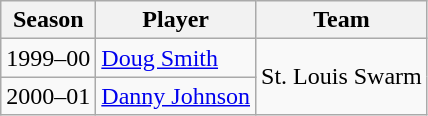<table class="wikitable">
<tr>
<th>Season</th>
<th>Player</th>
<th>Team</th>
</tr>
<tr>
<td>1999–00</td>
<td><a href='#'>Doug Smith</a></td>
<td rowspan="2">St. Louis Swarm</td>
</tr>
<tr>
<td>2000–01</td>
<td><a href='#'>Danny Johnson</a></td>
</tr>
</table>
